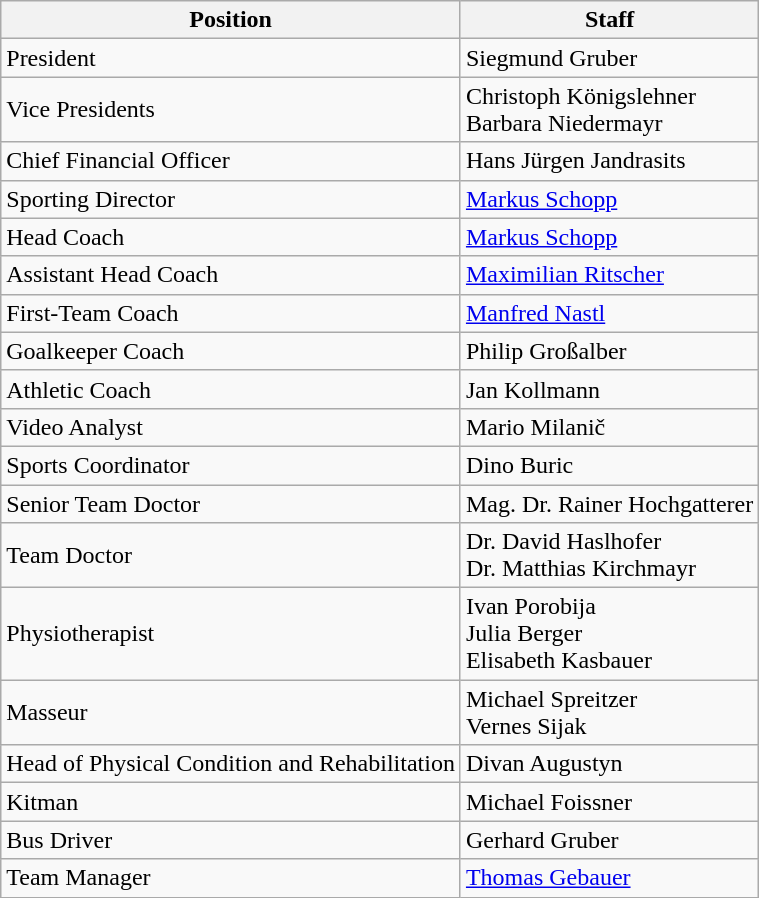<table class="wikitable">
<tr>
<th>Position</th>
<th>Staff</th>
</tr>
<tr>
<td>President</td>
<td> Siegmund Gruber</td>
</tr>
<tr>
<td>Vice Presidents</td>
<td> Christoph Königslehner <br>  Barbara Niedermayr</td>
</tr>
<tr>
<td>Chief Financial Officer</td>
<td> Hans Jürgen Jandrasits</td>
</tr>
<tr>
<td>Sporting Director</td>
<td> <a href='#'>Markus Schopp</a></td>
</tr>
<tr>
<td>Head Coach</td>
<td> <a href='#'>Markus Schopp</a></td>
</tr>
<tr>
<td>Assistant Head Coach</td>
<td> <a href='#'>Maximilian Ritscher</a></td>
</tr>
<tr>
<td>First-Team Coach</td>
<td> <a href='#'>Manfred Nastl</a></td>
</tr>
<tr>
<td>Goalkeeper Coach</td>
<td> Philip Großalber</td>
</tr>
<tr>
<td>Athletic Coach</td>
<td> Jan Kollmann</td>
</tr>
<tr>
<td>Video Analyst</td>
<td> Mario Milanič</td>
</tr>
<tr>
<td>Sports Coordinator</td>
<td> Dino Buric</td>
</tr>
<tr>
<td>Senior Team Doctor</td>
<td> Mag. Dr. Rainer Hochgatterer</td>
</tr>
<tr>
<td>Team Doctor</td>
<td> Dr. David Haslhofer <br>  Dr. Matthias Kirchmayr</td>
</tr>
<tr>
<td>Physiotherapist</td>
<td> Ivan Porobija  <br>   Julia Berger <br>  Elisabeth Kasbauer</td>
</tr>
<tr>
<td>Masseur</td>
<td> Michael Spreitzer <br>  Vernes Sijak</td>
</tr>
<tr>
<td>Head of Physical Condition and Rehabilitation</td>
<td> Divan Augustyn</td>
</tr>
<tr>
<td>Kitman</td>
<td> Michael Foissner</td>
</tr>
<tr>
<td>Bus Driver</td>
<td> Gerhard Gruber</td>
</tr>
<tr>
<td>Team Manager</td>
<td> <a href='#'>Thomas Gebauer</a></td>
</tr>
</table>
